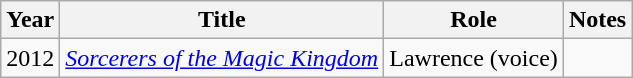<table class="wikitable">
<tr>
<th>Year</th>
<th>Title</th>
<th>Role</th>
<th>Notes</th>
</tr>
<tr>
<td>2012</td>
<td><em><a href='#'>Sorcerers of the Magic Kingdom</a></em></td>
<td>Lawrence (voice)</td>
<td></td>
</tr>
</table>
